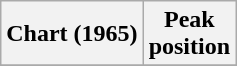<table class="wikitable sortable plainrowheaders" style="text-align:center">
<tr>
<th scope="col">Chart (1965)</th>
<th scope="col">Peak<br>position</th>
</tr>
<tr>
</tr>
</table>
